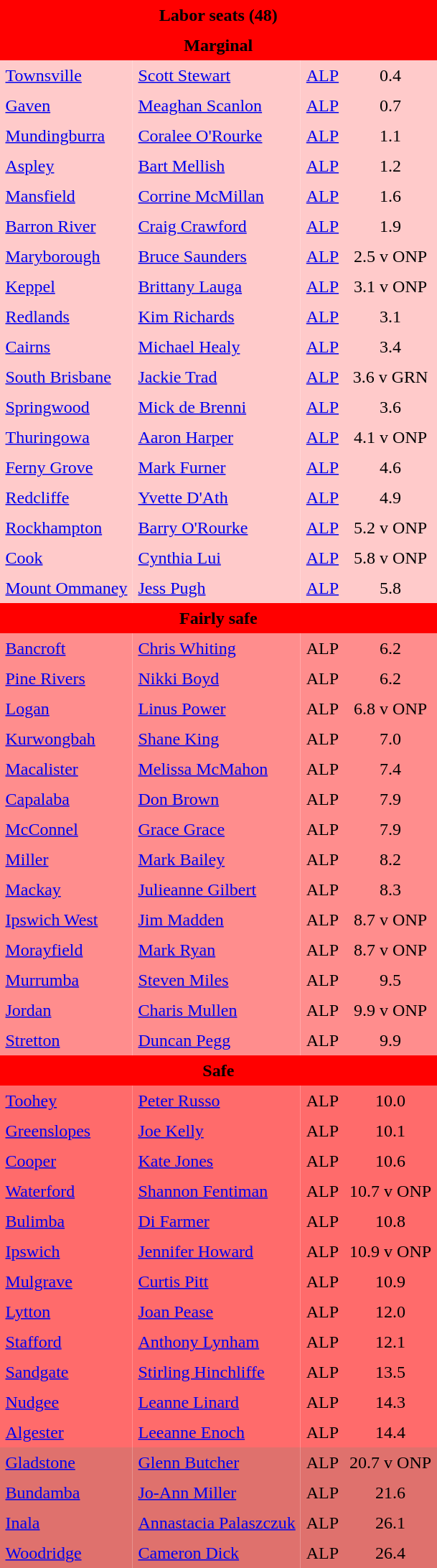<table class="toccolours" align="left" cellpadding="5" cellspacing="0" style="margin-right: .5em; margin-top: .4em; font-size: 90 points; float:left">
<tr>
<td colspan="4" style="text-align:center; background:red;"><span><strong>Labor seats (48)</strong></span></td>
</tr>
<tr>
<td colspan="4" style="text-align:center; background:red;"><span><strong>Marginal</strong></span></td>
</tr>
<tr>
<td style="text-align:left; background:#ffcaca;"><a href='#'>Townsville</a></td>
<td style="text-align:left; background:#ffcaca;"><a href='#'>Scott Stewart</a></td>
<td style="text-align:left; background:#ffcaca;"><a href='#'>ALP</a></td>
<td style="text-align:center; background:#ffcaca;">0.4</td>
</tr>
<tr>
<td style="text-align:left; background:#ffcaca;"><a href='#'>Gaven</a></td>
<td style="text-align:left; background:#ffcaca;"><a href='#'>Meaghan Scanlon</a></td>
<td style="text-align:left; background:#ffcaca;"><a href='#'>ALP</a></td>
<td style="text-align:center; background:#ffcaca;">0.7</td>
</tr>
<tr>
<td style="text-align:left; background:#ffcaca;"><a href='#'>Mundingburra</a></td>
<td style="text-align:left; background:#ffcaca;"><a href='#'>Coralee O'Rourke</a></td>
<td style="text-align:left; background:#ffcaca;"><a href='#'>ALP</a></td>
<td style="text-align:center; background:#ffcaca;">1.1</td>
</tr>
<tr>
<td style="text-align:left; background:#ffcaca;"><a href='#'>Aspley</a></td>
<td style="text-align:left; background:#ffcaca;"><a href='#'>Bart Mellish</a></td>
<td style="text-align:left; background:#ffcaca;"><a href='#'>ALP</a></td>
<td style="text-align:center; background:#ffcaca;">1.2</td>
</tr>
<tr>
<td style="text-align:left; background:#ffcaca;"><a href='#'>Mansfield</a></td>
<td style="text-align:left; background:#ffcaca;"><a href='#'>Corrine McMillan</a></td>
<td style="text-align:left; background:#ffcaca;"><a href='#'>ALP</a></td>
<td style="text-align:center; background:#ffcaca;">1.6</td>
</tr>
<tr>
<td style="text-align:left; background:#ffcaca;"><a href='#'>Barron River</a></td>
<td style="text-align:left; background:#ffcaca;"><a href='#'>Craig Crawford</a></td>
<td style="text-align:left; background:#ffcaca;"><a href='#'>ALP</a></td>
<td style="text-align:center; background:#ffcaca;">1.9</td>
</tr>
<tr>
<td style="text-align:left; background:#ffcaca;"><a href='#'>Maryborough</a></td>
<td style="text-align:left; background:#ffcaca;"><a href='#'>Bruce Saunders</a></td>
<td style="text-align:left; background:#ffcaca;"><a href='#'>ALP</a></td>
<td style="text-align:center; background:#ffcaca;">2.5 v ONP</td>
</tr>
<tr>
<td style="text-align:left; background:#ffcaca;"><a href='#'>Keppel</a></td>
<td style="text-align:left; background:#ffcaca;"><a href='#'>Brittany Lauga</a></td>
<td style="text-align:left; background:#ffcaca;"><a href='#'>ALP</a></td>
<td style="text-align:center; background:#ffcaca;">3.1 v ONP</td>
</tr>
<tr>
<td style="text-align:left; background:#ffcaca;"><a href='#'>Redlands</a></td>
<td style="text-align:left; background:#ffcaca;"><a href='#'>Kim Richards</a></td>
<td style="text-align:left; background:#ffcaca;"><a href='#'>ALP</a></td>
<td style="text-align:center; background:#ffcaca;">3.1</td>
</tr>
<tr>
<td style="text-align:left; background:#ffcaca;"><a href='#'>Cairns</a></td>
<td style="text-align:left; background:#ffcaca;"><a href='#'>Michael Healy</a></td>
<td style="text-align:left; background:#ffcaca;"><a href='#'>ALP</a></td>
<td style="text-align:center; background:#ffcaca;">3.4</td>
</tr>
<tr>
<td style="text-align:left; background:#ffcaca;"><a href='#'>South Brisbane</a></td>
<td style="text-align:left; background:#ffcaca;"><a href='#'>Jackie Trad</a></td>
<td style="text-align:left; background:#ffcaca;"><a href='#'>ALP</a></td>
<td style="text-align:center; background:#ffcaca;">3.6 v GRN</td>
</tr>
<tr>
<td style="text-align:left; background:#ffcaca;"><a href='#'>Springwood</a></td>
<td style="text-align:left; background:#ffcaca;"><a href='#'>Mick de Brenni</a></td>
<td style="text-align:left; background:#ffcaca;"><a href='#'>ALP</a></td>
<td style="text-align:center; background:#ffcaca;">3.6</td>
</tr>
<tr>
<td style="text-align:left; background:#ffcaca;"><a href='#'>Thuringowa</a></td>
<td style="text-align:left; background:#ffcaca;"><a href='#'>Aaron Harper</a></td>
<td style="text-align:left; background:#ffcaca;"><a href='#'>ALP</a></td>
<td style="text-align:center; background:#ffcaca;">4.1 v ONP</td>
</tr>
<tr>
<td style="text-align:left; background:#ffcaca;"><a href='#'>Ferny Grove</a></td>
<td style="text-align:left; background:#ffcaca;"><a href='#'>Mark Furner</a></td>
<td style="text-align:left; background:#ffcaca;"><a href='#'>ALP</a></td>
<td style="text-align:center; background:#ffcaca;">4.6</td>
</tr>
<tr>
<td style="text-align:left; background:#ffcaca;"><a href='#'>Redcliffe</a></td>
<td style="text-align:left; background:#ffcaca;"><a href='#'>Yvette D'Ath</a></td>
<td style="text-align:left; background:#ffcaca;"><a href='#'>ALP</a></td>
<td style="text-align:center; background:#ffcaca;">4.9</td>
</tr>
<tr>
<td style="text-align:left; background:#ffcaca;"><a href='#'>Rockhampton</a></td>
<td style="text-align:left; background:#ffcaca;"><a href='#'>Barry O'Rourke</a></td>
<td style="text-align:left; background:#ffcaca;"><a href='#'>ALP</a></td>
<td style="text-align:center; background:#ffcaca;">5.2 v ONP</td>
</tr>
<tr>
<td style="text-align:left; background:#ffcaca;"><a href='#'>Cook</a></td>
<td style="text-align:left; background:#ffcaca;"><a href='#'>Cynthia Lui</a></td>
<td style="text-align:left; background:#ffcaca;"><a href='#'>ALP</a></td>
<td style="text-align:center; background:#ffcaca;">5.8 v ONP</td>
</tr>
<tr>
<td style="text-align:left; background:#ffcaca;"><a href='#'>Mount Ommaney</a></td>
<td style="text-align:left; background:#ffcaca;"><a href='#'>Jess Pugh</a></td>
<td style="text-align:left; background:#ffcaca;"><a href='#'>ALP</a></td>
<td style="text-align:center; background:#ffcaca;">5.8</td>
</tr>
<tr>
<td COLSPAN=4 align="center" bgcolor="red"><span><strong>Fairly safe</strong></span></td>
</tr>
<tr>
<td align="left" bgcolor="FF8D8D"><a href='#'>Bancroft</a></td>
<td align="left" bgcolor="FF8D8D"><a href='#'>Chris Whiting</a></td>
<td align="left" bgcolor="FF8D8D">ALP</td>
<td align="center" bgcolor="FF8D8D">6.2</td>
</tr>
<tr>
<td align="left" bgcolor="FF8D8D"><a href='#'>Pine Rivers</a></td>
<td align="left" bgcolor="FF8D8D"><a href='#'>Nikki Boyd</a></td>
<td align="left" bgcolor="FF8D8D">ALP</td>
<td align="center" bgcolor="FF8D8D">6.2</td>
</tr>
<tr>
<td align="left" bgcolor="FF8D8D"><a href='#'>Logan</a></td>
<td align="left" bgcolor="FF8D8D"><a href='#'>Linus Power</a></td>
<td align="left" bgcolor="FF8D8D">ALP</td>
<td align="center" bgcolor="FF8D8D">6.8 v ONP</td>
</tr>
<tr>
<td align="left" bgcolor="FF8D8D"><a href='#'>Kurwongbah</a></td>
<td align="left" bgcolor="FF8D8D"><a href='#'>Shane King</a></td>
<td align="left" bgcolor="FF8D8D">ALP</td>
<td align="center" bgcolor="FF8D8D">7.0</td>
</tr>
<tr>
<td align="left" bgcolor="FF8D8D"><a href='#'>Macalister</a></td>
<td align="left" bgcolor="FF8D8D"><a href='#'>Melissa McMahon</a></td>
<td align="left" bgcolor="FF8D8D">ALP</td>
<td align="center" bgcolor="FF8D8D">7.4</td>
</tr>
<tr>
<td align="left" bgcolor="FF8D8D"><a href='#'>Capalaba</a></td>
<td align="left" bgcolor="FF8D8D"><a href='#'>Don Brown</a></td>
<td align="left" bgcolor="FF8D8D">ALP</td>
<td align="center" bgcolor="FF8D8D">7.9</td>
</tr>
<tr>
<td align="left" bgcolor="FF8D8D"><a href='#'>McConnel</a></td>
<td align="left" bgcolor="FF8D8D"><a href='#'>Grace Grace</a></td>
<td align="left" bgcolor="FF8D8D">ALP</td>
<td align="center" bgcolor="FF8D8D">7.9</td>
</tr>
<tr>
<td align="left" bgcolor="FF8D8D"><a href='#'>Miller</a></td>
<td align="left" bgcolor="FF8D8D"><a href='#'>Mark Bailey</a></td>
<td align="left" bgcolor="FF8D8D">ALP</td>
<td align="center" bgcolor="FF8D8D">8.2</td>
</tr>
<tr>
<td align="left" bgcolor="FF8D8D"><a href='#'>Mackay</a></td>
<td align="left" bgcolor="FF8D8D"><a href='#'>Julieanne Gilbert</a></td>
<td align="left" bgcolor="FF8D8D">ALP</td>
<td align="center" bgcolor="FF8D8D">8.3</td>
</tr>
<tr>
<td align="left" bgcolor="FF8D8D"><a href='#'>Ipswich West</a></td>
<td align="left" bgcolor="FF8D8D"><a href='#'>Jim Madden</a></td>
<td align="left" bgcolor="FF8D8D">ALP</td>
<td align="center" bgcolor="FF8D8D">8.7 v ONP</td>
</tr>
<tr>
<td align="left" bgcolor="FF8D8D"><a href='#'>Morayfield</a></td>
<td align="left" bgcolor="FF8D8D"><a href='#'>Mark Ryan</a></td>
<td align="left" bgcolor="FF8D8D">ALP</td>
<td align="center" bgcolor="FF8D8D">8.7 v ONP</td>
</tr>
<tr>
<td align="left" bgcolor="FF8D8D"><a href='#'>Murrumba</a></td>
<td align="left" bgcolor="FF8D8D"><a href='#'>Steven Miles</a></td>
<td align="left" bgcolor="FF8D8D">ALP</td>
<td align="center" bgcolor="FF8D8D">9.5</td>
</tr>
<tr>
<td align="left" bgcolor="FF8D8D"><a href='#'>Jordan</a></td>
<td align="left" bgcolor="FF8D8D"><a href='#'>Charis Mullen</a></td>
<td align="left" bgcolor="FF8D8D">ALP</td>
<td align="center" bgcolor="FF8D8D">9.9 v ONP</td>
</tr>
<tr>
<td align="left" bgcolor="FF8D8D"><a href='#'>Stretton</a></td>
<td align="left" bgcolor="FF8D8D"><a href='#'>Duncan Pegg</a></td>
<td align="left" bgcolor="FF8D8D">ALP</td>
<td align="center" bgcolor="FF8D8D">9.9</td>
</tr>
<tr>
<td COLSPAN=4 align="center" bgcolor="red"><span><strong>Safe</strong></span></td>
</tr>
<tr>
<td align="left" bgcolor="FF6B6B"><a href='#'>Toohey</a></td>
<td align="left" bgcolor="FF6B6B"><a href='#'>Peter Russo</a></td>
<td align="left" bgcolor="FF6B6B">ALP</td>
<td align="center" bgcolor="FF6B6B">10.0</td>
</tr>
<tr>
<td align="left" bgcolor="FF6B6B"><a href='#'>Greenslopes</a></td>
<td align="left" bgcolor="FF6B6B"><a href='#'>Joe Kelly</a></td>
<td align="left" bgcolor="FF6B6B">ALP</td>
<td align="center" bgcolor="FF6B6B">10.1</td>
</tr>
<tr>
<td align="left" bgcolor="FF6B6B"><a href='#'>Cooper</a></td>
<td align="left" bgcolor="FF6B6B"><a href='#'>Kate Jones</a></td>
<td align="left" bgcolor="FF6B6B">ALP</td>
<td align="center" bgcolor="FF6B6B">10.6</td>
</tr>
<tr>
<td align="left" bgcolor="FF6B6B"><a href='#'>Waterford</a></td>
<td align="left" bgcolor="FF6B6B"><a href='#'>Shannon Fentiman</a></td>
<td align="left" bgcolor="FF6B6B">ALP</td>
<td align="center" bgcolor="FF6B6B">10.7 v ONP</td>
</tr>
<tr>
<td align="left" bgcolor="FF6B6B"><a href='#'>Bulimba</a></td>
<td align="left" bgcolor="FF6B6B"><a href='#'>Di Farmer</a></td>
<td align="left" bgcolor="FF6B6B">ALP</td>
<td align="center" bgcolor="FF6B6B">10.8</td>
</tr>
<tr>
<td align="left" bgcolor="FF6B6B"><a href='#'>Ipswich</a></td>
<td align="left" bgcolor="FF6B6B"><a href='#'>Jennifer Howard</a></td>
<td align="left" bgcolor="FF6B6B">ALP</td>
<td align="center" bgcolor="FF6B6B">10.9 v ONP</td>
</tr>
<tr>
<td align="left" bgcolor="FF6B6B"><a href='#'>Mulgrave</a></td>
<td align="left" bgcolor="FF6B6B"><a href='#'>Curtis Pitt</a></td>
<td align="left" bgcolor="FF6B6B">ALP</td>
<td align="center" bgcolor="FF6B6B">10.9</td>
</tr>
<tr>
<td align="left" bgcolor="FF6B6B"><a href='#'>Lytton</a></td>
<td align="left" bgcolor="FF6B6B"><a href='#'>Joan Pease</a></td>
<td align="left" bgcolor="FF6B6B">ALP</td>
<td align="center" bgcolor="FF6B6B">12.0</td>
</tr>
<tr>
<td align="left" bgcolor="FF6B6B"><a href='#'>Stafford</a></td>
<td align="left" bgcolor="FF6B6B"><a href='#'>Anthony Lynham</a></td>
<td align="left" bgcolor="FF6B6B">ALP</td>
<td align="center" bgcolor="FF6B6B">12.1</td>
</tr>
<tr>
<td align="left" bgcolor="FF6B6B"><a href='#'>Sandgate</a></td>
<td align="left" bgcolor="FF6B6B"><a href='#'>Stirling Hinchliffe</a></td>
<td align="left" bgcolor="FF6B6B">ALP</td>
<td align="center" bgcolor="FF6B6B">13.5</td>
</tr>
<tr>
<td align="left" bgcolor="FF6B6B"><a href='#'>Nudgee</a></td>
<td align="left" bgcolor="FF6B6B"><a href='#'>Leanne Linard</a></td>
<td align="left" bgcolor="FF6B6B">ALP</td>
<td align="center" bgcolor="FF6B6B">14.3</td>
</tr>
<tr>
<td align="left" bgcolor="FF6B6B"><a href='#'>Algester</a></td>
<td align="left" bgcolor="FF6B6B"><a href='#'>Leeanne Enoch</a></td>
<td align="left" bgcolor="FF6B6B">ALP</td>
<td align="center" bgcolor="FF6B6B">14.4</td>
</tr>
<tr>
<td align="left" bgcolor="DF716D"><a href='#'>Gladstone</a></td>
<td align="left" bgcolor="DF716D"><a href='#'>Glenn Butcher</a></td>
<td align="left" bgcolor="DF716D">ALP</td>
<td align="center" bgcolor="DF716D">20.7 v ONP</td>
</tr>
<tr>
<td align="left" bgcolor="DF716D"><a href='#'>Bundamba</a></td>
<td align="left" bgcolor="DF716D"><a href='#'>Jo-Ann Miller</a></td>
<td align="left" bgcolor="DF716D">ALP</td>
<td align="center" bgcolor="DF716D">21.6</td>
</tr>
<tr>
<td align="left" bgcolor="DF716D"><a href='#'>Inala</a></td>
<td align="left" bgcolor="DF716D"><a href='#'>Annastacia Palaszczuk</a></td>
<td align="left" bgcolor="DF716D">ALP</td>
<td align="center" bgcolor="DF716D">26.1</td>
</tr>
<tr>
<td align="left" bgcolor="DF716D"><a href='#'>Woodridge</a></td>
<td align="left" bgcolor="DF716D"><a href='#'>Cameron Dick</a></td>
<td align="left" bgcolor="DF716D">ALP</td>
<td align="center" bgcolor="DF716D">26.4</td>
</tr>
<tr>
</tr>
</table>
